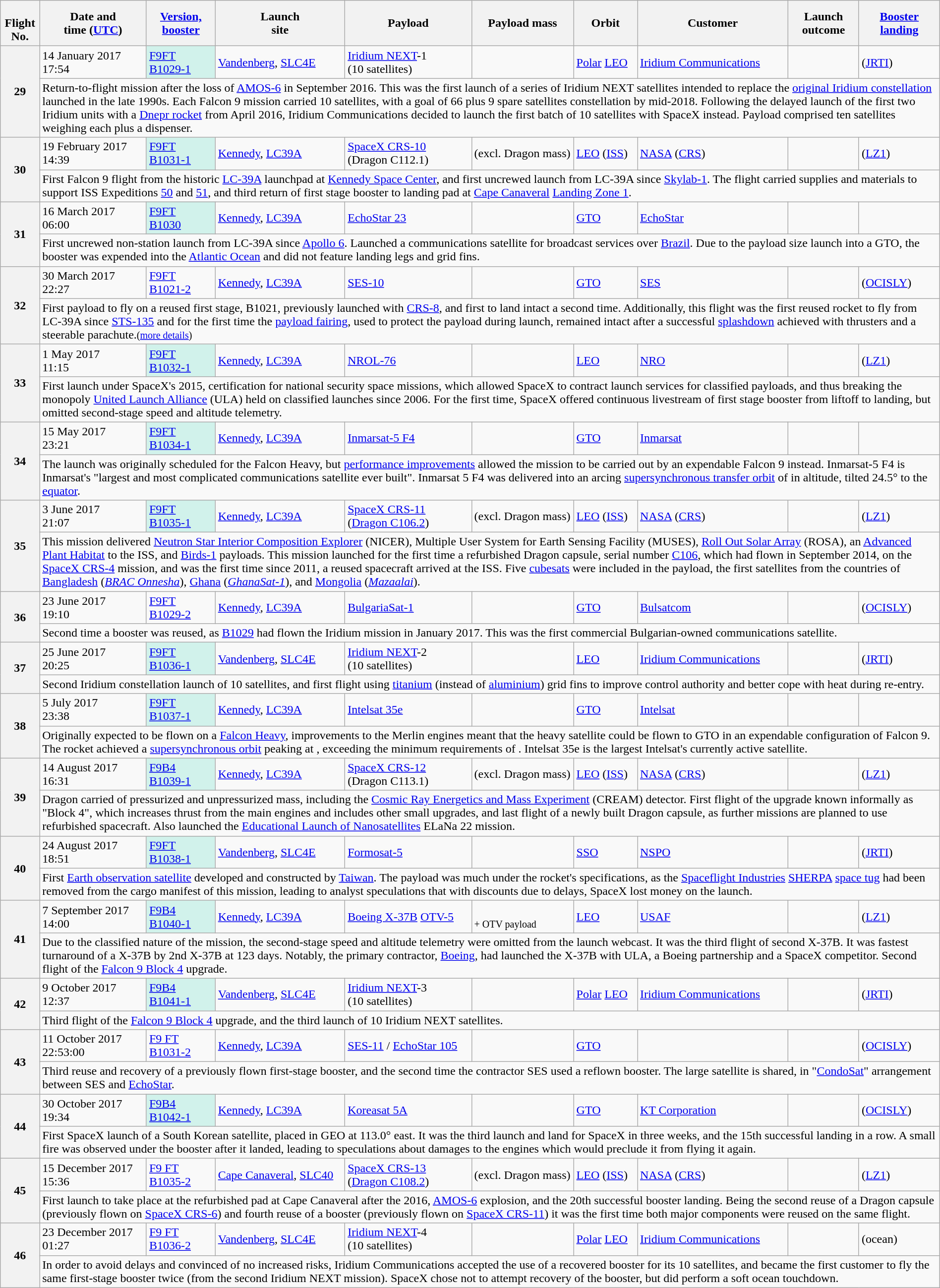<table class="wikitable plainrowheaders sticky-header collapsible" style="width: 100%;">
<tr>
<th scope="col"><br>Flight No.</th>
<th scope="col">Date and<br>time (<a href='#'>UTC</a>)</th>
<th scope="col"><a href='#'>Version,<br>booster</a></th>
<th scope="col">Launch<br>site</th>
<th scope="col">Payload</th>
<th scope="col">Payload mass</th>
<th scope="col">Orbit</th>
<th scope="col">Customer</th>
<th scope="col">Launch<br>outcome</th>
<th scope="col"><a href='#'>Booster<br>landing</a></th>
</tr>
<tr id="F9-029">
<th scope="row" rowspan=2 style="text-align:center;">29</th>
<td>14 January 2017<br>17:54</td>
<td style="background:#D1F2EB"><a href='#'>F9FT</a><br><a href='#'>B1029-1</a></td>
<td><a href='#'>Vandenberg</a>, <a href='#'>SLC4E</a></td>
<td><a href='#'>Iridium NEXT</a>-1<br>(10 satellites)</td>
<td></td>
<td><a href='#'>Polar</a> <a href='#'>LEO</a></td>
<td><a href='#'>Iridium Communications</a></td>
<td></td>
<td> (<a href='#'>JRTI</a>)</td>
</tr>
<tr>
<td colspan=9>Return-to-flight mission after the loss of <a href='#'>AMOS-6</a> in September 2016. This was the first launch of a series of Iridium NEXT satellites intended to replace the <a href='#'>original Iridium constellation</a> launched in the late 1990s. Each Falcon 9 mission carried 10 satellites, with a goal of 66 plus 9 spare satellites constellation by mid-2018. Following the delayed launch of the first two Iridium units with a <a href='#'>Dnepr rocket</a> from April 2016, Iridium Communications decided to launch the first batch of 10 satellites with SpaceX instead. Payload comprised ten satellites weighing  each plus a  dispenser.</td>
</tr>
<tr id="F9-030">
<th scope="row" rowspan=2 style="text-align:center;">30</th>
<td>19 February 2017<br>14:39</td>
<td style="background:#D1F2EB"><a href='#'>F9FT</a><br><a href='#'>B1031-1</a></td>
<td><a href='#'>Kennedy</a>, <a href='#'>LC39A</a></td>
<td><a href='#'>SpaceX CRS-10</a><br>(Dragon C112.1)</td>
<td> (excl. Dragon mass)</td>
<td><a href='#'>LEO</a> (<a href='#'>ISS</a>)</td>
<td><a href='#'>NASA</a> (<a href='#'>CRS</a>)</td>
<td></td>
<td> (<a href='#'>LZ1</a>)</td>
</tr>
<tr>
<td colspan=9>First Falcon 9 flight from the historic <a href='#'>LC-39A</a> launchpad at <a href='#'>Kennedy Space Center</a>, and first uncrewed launch from LC-39A since <a href='#'>Skylab-1</a>. The flight carried supplies and materials to support ISS Expeditions <a href='#'>50</a> and <a href='#'>51</a>, and third return of first stage booster to landing pad at <a href='#'>Cape Canaveral</a> <a href='#'>Landing Zone 1</a>.</td>
</tr>
<tr id="F9-031">
<th scope="row" rowspan=2 style="text-align:center;">31</th>
<td>16 March 2017<br>06:00</td>
<td style="background:#D1F2EB"><a href='#'>F9FT</a><br><a href='#'>B1030</a></td>
<td><a href='#'>Kennedy</a>, <a href='#'>LC39A</a></td>
<td><a href='#'>EchoStar 23</a></td>
<td></td>
<td><a href='#'>GTO</a></td>
<td><a href='#'>EchoStar</a></td>
<td></td>
<td></td>
</tr>
<tr>
<td colspan=9>First uncrewed non-station launch from LC-39A since <a href='#'>Apollo 6</a>. Launched a communications satellite for broadcast services over <a href='#'>Brazil</a>. Due to the payload size launch into a GTO, the booster was expended into the <a href='#'>Atlantic Ocean</a> and did not feature landing legs and grid fins.</td>
</tr>
<tr id="F9-032">
<th scope="row" rowspan=2 style="text-align:center;">32</th>
<td>30 March 2017<br>22:27</td>
<td><a href='#'>F9FT</a><br><a href='#'>B1021-2</a></td>
<td><a href='#'>Kennedy</a>, <a href='#'>LC39A</a></td>
<td><a href='#'>SES-10</a></td>
<td></td>
<td><a href='#'>GTO</a></td>
<td><a href='#'>SES</a></td>
<td></td>
<td> (<a href='#'>OCISLY</a>)</td>
</tr>
<tr>
<td colspan=9>First payload to fly on a reused first stage, B1021, previously launched with <a href='#'>CRS-8</a>, and first to land intact a second time. Additionally, this flight was the first reused rocket to fly from LC-39A since <a href='#'>STS-135</a> and for the first time the <a href='#'>payload fairing</a>, used to protect the payload during launch, remained intact after a successful <a href='#'>splashdown</a> achieved with thrusters and a steerable parachute.<small>(<a href='#'>more details</a>)</small></td>
</tr>
<tr id="F9-033">
<th scope="row" rowspan=2 style="text-align:center;">33</th>
<td>1 May 2017<br>11:15</td>
<td style="background:#D1F2EB"><a href='#'>F9FT</a><br><a href='#'>B1032-1</a></td>
<td><a href='#'>Kennedy</a>, <a href='#'>LC39A</a></td>
<td><a href='#'>NROL-76</a></td>
<td></td>
<td><a href='#'>LEO</a></td>
<td><a href='#'>NRO</a></td>
<td></td>
<td> (<a href='#'>LZ1</a>)</td>
</tr>
<tr>
<td colspan=9>First launch under SpaceX's 2015, certification for national security space missions, which allowed SpaceX to contract launch services for classified payloads, and thus breaking the monopoly <a href='#'>United Launch Alliance</a> (ULA) held on classified launches since 2006. For the first time, SpaceX offered continuous livestream of first stage booster from liftoff to landing, but omitted second-stage speed and altitude telemetry.</td>
</tr>
<tr id="F9-034">
<th scope="row" rowspan=2 style="text-align:center;">34</th>
<td>15 May 2017<br>23:21</td>
<td style="background:#D1F2EB"><a href='#'>F9FT</a><br><a href='#'>B1034-1</a></td>
<td><a href='#'>Kennedy</a>, <a href='#'>LC39A</a></td>
<td><a href='#'>Inmarsat-5 F4</a></td>
<td></td>
<td><a href='#'>GTO</a></td>
<td><a href='#'>Inmarsat</a></td>
<td></td>
<td><br></td>
</tr>
<tr>
<td colspan=9>The launch was originally scheduled for the Falcon Heavy, but <a href='#'>performance improvements</a> allowed the mission to be carried out by an expendable Falcon 9 instead.  Inmarsat-5 F4 is Inmarsat's "largest and most complicated communications satellite ever built". Inmarsat 5 F4 was delivered into an arcing <a href='#'>supersynchronous transfer orbit</a> of  in altitude, tilted 24.5° to the <a href='#'>equator</a>.</td>
</tr>
<tr id="F9-035">
<th scope="row" rowspan=2 style="text-align:center;">35</th>
<td>3 June 2017<br>21:07</td>
<td style="background:#D1F2EB"><a href='#'>F9FT</a><br><a href='#'>B1035-1</a></td>
<td><a href='#'>Kennedy</a>, <a href='#'>LC39A</a></td>
<td><a href='#'>SpaceX CRS-11</a><br>(<a href='#'>Dragon C106.2</a>)</td>
<td> (excl. Dragon mass)</td>
<td><a href='#'>LEO</a> (<a href='#'>ISS</a>)</td>
<td><a href='#'>NASA</a> (<a href='#'>CRS</a>)</td>
<td></td>
<td> (<a href='#'>LZ1</a>)</td>
</tr>
<tr>
<td colspan=9>This mission delivered <a href='#'>Neutron Star Interior Composition Explorer</a> (NICER), Multiple User System for Earth Sensing Facility (MUSES), <a href='#'>Roll Out Solar Array</a> (ROSA), an <a href='#'>Advanced Plant Habitat</a> to the ISS, and <a href='#'>Birds-1</a> payloads. This mission launched for the first time a refurbished Dragon capsule, serial number <a href='#'>C106</a>, which had flown in September 2014, on the <a href='#'>SpaceX CRS-4</a> mission, and was the first time since 2011, a reused spacecraft arrived at the ISS. Five <a href='#'>cubesats</a> were included in the payload, the first satellites from the countries of <a href='#'>Bangladesh</a> (<em><a href='#'>BRAC Onnesha</a></em>), <a href='#'>Ghana</a> (<em><a href='#'>GhanaSat-1</a></em>), and <a href='#'>Mongolia</a> (<em><a href='#'>Mazaalai</a></em>).</td>
</tr>
<tr id="F9-036">
<th scope="row" rowspan=2 style="text-align:center;">36</th>
<td>23 June 2017<br>19:10</td>
<td><a href='#'>F9FT</a><br><a href='#'>B1029-2</a></td>
<td><a href='#'>Kennedy</a>, <a href='#'>LC39A</a></td>
<td><a href='#'>BulgariaSat-1</a></td>
<td></td>
<td><a href='#'>GTO</a></td>
<td><a href='#'>Bulsatcom</a></td>
<td></td>
<td> (<a href='#'>OCISLY</a>)</td>
</tr>
<tr>
<td colspan=9>Second time a booster was reused, as <a href='#'>B1029</a> had flown the Iridium mission in January 2017. This was the first commercial Bulgarian-owned communications satellite.</td>
</tr>
<tr id="F9-037">
<th scope="row" rowspan=2 style="text-align:center;">37</th>
<td>25 June 2017<br>20:25</td>
<td style="background:#D1F2EB"><a href='#'>F9FT</a><br><a href='#'>B1036-1</a></td>
<td><a href='#'>Vandenberg</a>, <a href='#'>SLC4E</a></td>
<td><a href='#'>Iridium NEXT</a>-2<br>(10 satellites)</td>
<td></td>
<td><a href='#'>LEO</a></td>
<td><a href='#'>Iridium Communications</a></td>
<td></td>
<td> (<a href='#'>JRTI</a>)</td>
</tr>
<tr>
<td colspan=9>Second Iridium constellation launch of 10 satellites, and first flight using <a href='#'>titanium</a> (instead of <a href='#'>aluminium</a>) grid fins to improve control authority and better cope with heat during re-entry.</td>
</tr>
<tr id="F9-038">
<th scope="row" rowspan=2 style="text-align:center;">38</th>
<td>5 July 2017<br>23:38</td>
<td style="background:#D1F2EB"><a href='#'>F9FT</a><br><a href='#'>B1037-1</a></td>
<td><a href='#'>Kennedy</a>, <a href='#'>LC39A</a></td>
<td><a href='#'>Intelsat 35e</a></td>
<td></td>
<td><a href='#'>GTO</a></td>
<td><a href='#'>Intelsat</a></td>
<td></td>
<td><br></td>
</tr>
<tr>
<td colspan=9>Originally expected to be flown on a <a href='#'>Falcon Heavy</a>, improvements to the Merlin engines meant that the heavy satellite could be flown to GTO in an expendable configuration of Falcon 9. The rocket achieved a <a href='#'>supersynchronous orbit</a> peaking at , exceeding the minimum requirements of . Intelsat 35e is the largest Intelsat's currently active satellite.</td>
</tr>
<tr id="F9-039">
<th scope="row" rowspan=2 style="text-align:center;">39</th>
<td>14 August 2017<br>16:31</td>
<td style="background:#D1F2EB"><a href='#'>F9B4</a><br><a href='#'>B1039-1</a></td>
<td><a href='#'>Kennedy</a>, <a href='#'>LC39A</a></td>
<td><a href='#'>SpaceX CRS-12</a><br>(Dragon C113.1)</td>
<td> (excl. Dragon mass)</td>
<td><a href='#'>LEO</a> (<a href='#'>ISS</a>)</td>
<td><a href='#'>NASA</a> (<a href='#'>CRS</a>)</td>
<td></td>
<td> (<a href='#'>LZ1</a>)</td>
</tr>
<tr>
<td colspan=9>Dragon carried  of pressurized and  unpressurized mass, including the <a href='#'>Cosmic Ray Energetics and Mass Experiment</a> (CREAM) detector. First flight of the upgrade known informally as "Block 4", which increases thrust from the main engines and includes other small upgrades, and last flight of a newly built Dragon capsule, as further missions are planned to use refurbished spacecraft. Also launched the <a href='#'>Educational Launch of Nanosatellites</a> ELaNa 22 mission.</td>
</tr>
<tr id="F9-040">
<th scope="row" rowspan=2 style="text-align:center;">40</th>
<td>24 August 2017<br>18:51</td>
<td style="background:#D1F2EB"><a href='#'>F9FT</a><br><a href='#'>B1038-1</a></td>
<td><a href='#'>Vandenberg</a>, <a href='#'>SLC4E</a></td>
<td><a href='#'>Formosat-5</a></td>
<td></td>
<td><a href='#'>SSO</a></td>
<td><a href='#'>NSPO</a></td>
<td></td>
<td> (<a href='#'>JRTI</a>)</td>
</tr>
<tr>
<td colspan=9>First <a href='#'>Earth observation satellite</a> developed and constructed by <a href='#'>Taiwan</a>. The payload was much under the rocket's specifications, as the <a href='#'>Spaceflight Industries</a> <a href='#'>SHERPA</a> <a href='#'>space tug</a> had been removed from the cargo manifest of this mission, leading to analyst speculations that with discounts due to delays, SpaceX lost money on the launch.</td>
</tr>
<tr id="F9-041">
<th scope="row" rowspan=2 style="text-align:center;">41</th>
<td>7 September 2017<br>14:00</td>
<td style="background:#D1F2EB"><a href='#'>F9B4</a><br><a href='#'>B1040-1</a></td>
<td><a href='#'>Kennedy</a>, <a href='#'>LC39A</a></td>
<td><a href='#'>Boeing X-37B</a> <a href='#'>OTV-5</a></td>
<td><br><small>+ OTV payload</small></td>
<td><a href='#'>LEO</a></td>
<td><a href='#'>USAF</a></td>
<td></td>
<td> (<a href='#'>LZ1</a>)</td>
</tr>
<tr>
<td colspan=9>Due to the classified nature of the mission, the second-stage speed and altitude telemetry were omitted from the launch webcast. It was the third flight of second X-37B. It was fastest turnaround of a X-37B by 2nd X-37B at 123 days. Notably, the primary contractor, <a href='#'>Boeing</a>, had launched the X-37B with ULA, a Boeing partnership and a SpaceX competitor. Second flight of the <a href='#'>Falcon 9 Block 4</a> upgrade.</td>
</tr>
<tr id="F9-042">
<th scope="row" rowspan=2 style="text-align:center;">42</th>
<td>9 October 2017<br>12:37</td>
<td style="background:#D1F2EB"><a href='#'>F9B4</a><br><a href='#'>B1041-1</a></td>
<td><a href='#'>Vandenberg</a>, <a href='#'>SLC4E</a></td>
<td><a href='#'>Iridium NEXT</a>-3<br>(10 satellites)</td>
<td></td>
<td><a href='#'>Polar</a> <a href='#'>LEO</a></td>
<td><a href='#'>Iridium Communications</a></td>
<td></td>
<td> (<a href='#'>JRTI</a>)</td>
</tr>
<tr>
<td colspan=9>Third flight of the <a href='#'>Falcon 9 Block 4</a> upgrade, and the third launch of 10 Iridium NEXT satellites.</td>
</tr>
<tr id="F9-043">
<th scope="row" rowspan=2 style="text-align:center;">43</th>
<td>11 October 2017<br>22:53:00</td>
<td><a href='#'>F9 FT</a><br><a href='#'>B1031-2</a></td>
<td><a href='#'>Kennedy</a>, <a href='#'>LC39A</a></td>
<td><a href='#'>SES-11</a> / <a href='#'>EchoStar 105</a></td>
<td></td>
<td><a href='#'>GTO</a></td>
<td></td>
<td></td>
<td> (<a href='#'>OCISLY</a>)</td>
</tr>
<tr>
<td colspan=9>Third reuse and recovery of a previously flown first-stage booster, and the second time the contractor SES used a reflown booster. The large satellite is shared, in "<a href='#'>CondoSat</a>" arrangement between SES and <a href='#'>EchoStar</a>.</td>
</tr>
<tr id="F9-044">
<th scope="row" rowspan=2 style="text-align:center;">44</th>
<td>30 October 2017<br>19:34</td>
<td style="background:#D1F2EB"><a href='#'>F9B4</a><br><a href='#'>B1042-1</a></td>
<td><a href='#'>Kennedy</a>, <a href='#'>LC39A</a></td>
<td><a href='#'>Koreasat 5A</a></td>
<td></td>
<td><a href='#'>GTO</a></td>
<td><a href='#'>KT Corporation</a></td>
<td></td>
<td> (<a href='#'>OCISLY</a>)</td>
</tr>
<tr>
<td colspan=9>First SpaceX launch of a South Korean satellite, placed in GEO at 113.0° east. It was the third launch and land for SpaceX in three weeks, and the 15th successful landing in a row. A small fire was observed under the booster after it landed, leading to speculations about damages to the engines which would preclude it from flying it again.</td>
</tr>
<tr id="F9-045">
<th scope="row" rowspan=2 style="text-align:center;">45</th>
<td>15 December 2017<br>15:36</td>
<td><a href='#'>F9 FT</a><br><a href='#'>B1035-2</a></td>
<td><a href='#'>Cape Canaveral</a>, <a href='#'>SLC40</a></td>
<td><a href='#'>SpaceX CRS-13</a><br>(<a href='#'>Dragon C108.2</a>)</td>
<td> (excl. Dragon mass)</td>
<td><a href='#'>LEO</a> (<a href='#'>ISS</a>)</td>
<td><a href='#'>NASA</a> (<a href='#'>CRS</a>)</td>
<td></td>
<td> (<a href='#'>LZ1</a>)</td>
</tr>
<tr>
<td colspan=9>First launch to take place at the refurbished pad at Cape Canaveral after the 2016, <a href='#'>AMOS-6</a> explosion, and the 20th successful booster landing. Being the second reuse of a Dragon capsule (previously flown on <a href='#'>SpaceX CRS-6</a>) and fourth reuse of a booster (previously flown on <a href='#'>SpaceX CRS-11</a>) it was the first time both major components were reused on the same flight.</td>
</tr>
<tr id="F9-046">
<th scope="row" rowspan=2 style="text-align:center;">46</th>
<td>23 December 2017<br>01:27</td>
<td><a href='#'>F9 FT</a><br><a href='#'>B1036-2</a></td>
<td><a href='#'>Vandenberg</a>, <a href='#'>SLC4E</a></td>
<td><a href='#'>Iridium NEXT</a>-4<br>(10 satellites)</td>
<td></td>
<td><a href='#'>Polar</a> <a href='#'>LEO</a></td>
<td><a href='#'>Iridium Communications</a></td>
<td></td>
<td> (ocean)</td>
</tr>
<tr>
<td colspan=9>In order to avoid delays and convinced of no increased risks, Iridium Communications accepted the use of a recovered booster for its 10 satellites, and became the first customer to fly the same first-stage booster twice (from the second Iridium NEXT mission). SpaceX chose not to attempt recovery of the booster, but did perform a soft ocean touchdown.</td>
</tr>
</table>
